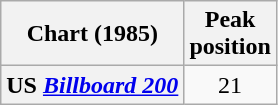<table class="wikitable plainrowheaders sortable" style="text-align:center;">
<tr>
<th scope="col">Chart (1985)</th>
<th scope="col">Peak<br>position</th>
</tr>
<tr>
<th scope="row">US <em><a href='#'>Billboard 200</a></em></th>
<td>21</td>
</tr>
</table>
